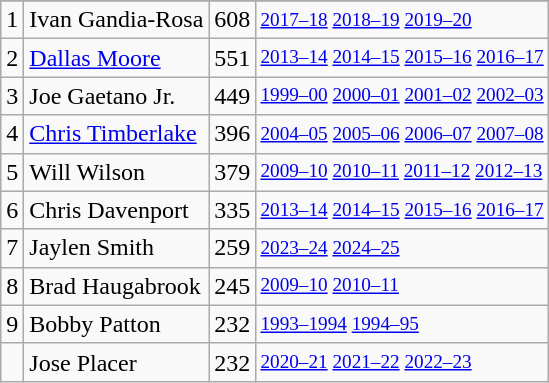<table class="wikitable">
<tr>
</tr>
<tr>
<td>1</td>
<td>Ivan Gandia-Rosa</td>
<td>608</td>
<td style="font-size:80%;"><a href='#'>2017–18</a> <a href='#'>2018–19</a> <a href='#'>2019–20</a></td>
</tr>
<tr>
<td>2</td>
<td><a href='#'>Dallas Moore</a></td>
<td>551</td>
<td style="font-size:80%;"><a href='#'>2013–14</a> <a href='#'>2014–15</a> <a href='#'>2015–16</a> <a href='#'>2016–17</a></td>
</tr>
<tr>
<td>3</td>
<td>Joe Gaetano Jr.</td>
<td>449</td>
<td style="font-size:80%;"><a href='#'>1999–00</a> <a href='#'>2000–01</a> <a href='#'>2001–02</a> <a href='#'>2002–03</a></td>
</tr>
<tr>
<td>4</td>
<td><a href='#'>Chris Timberlake</a></td>
<td>396</td>
<td style="font-size:80%;"><a href='#'>2004–05</a> <a href='#'>2005–06</a> <a href='#'>2006–07</a> <a href='#'>2007–08</a></td>
</tr>
<tr>
<td>5</td>
<td>Will Wilson</td>
<td>379</td>
<td style="font-size:80%;"><a href='#'>2009–10</a> <a href='#'>2010–11</a> <a href='#'>2011–12</a> <a href='#'>2012–13</a></td>
</tr>
<tr>
<td>6</td>
<td>Chris Davenport</td>
<td>335</td>
<td style="font-size:80%;"><a href='#'>2013–14</a> <a href='#'>2014–15</a> <a href='#'>2015–16</a> <a href='#'>2016–17</a></td>
</tr>
<tr>
<td>7</td>
<td>Jaylen Smith</td>
<td>259</td>
<td style="font-size:80%;"><a href='#'>2023–24</a> <a href='#'>2024–25</a></td>
</tr>
<tr>
<td>8</td>
<td>Brad Haugabrook</td>
<td>245</td>
<td style="font-size:80%;"><a href='#'>2009–10</a> <a href='#'>2010–11</a></td>
</tr>
<tr>
<td>9</td>
<td>Bobby Patton</td>
<td>232</td>
<td style="font-size:80%;"><a href='#'>1993–1994</a> <a href='#'>1994–95</a></td>
</tr>
<tr>
<td></td>
<td>Jose Placer</td>
<td>232</td>
<td style="font-size:80%;"><a href='#'>2020–21</a> <a href='#'>2021–22</a> <a href='#'>2022–23</a></td>
</tr>
</table>
